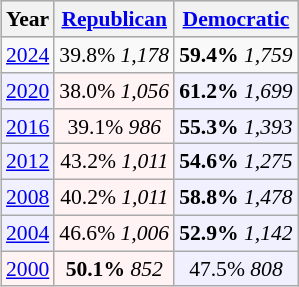<table class="wikitable"  style="float:right; font-size:90%;">
<tr style="background:lightgrey;">
<th>Year</th>
<th><a href='#'>Republican</a></th>
<th><a href='#'>Democratic</a></th>
</tr>
<tr>
<td><a href='#'>2024</a></td>
<td>39.8% <em>1,178</em></td>
<td><strong>59.4%</strong> <em>1,759</em></td>
</tr>
<tr>
<td style="text-align:center; background:#f0f0ff;"><a href='#'>2020</a></td>
<td style="text-align:center; background:#fff3f3;">38.0% <em>1,056</em></td>
<td style="text-align:center; background:#f0f0ff;"><strong>61.2%</strong> <em>1,699</em></td>
</tr>
<tr>
<td style="text-align:center; background:#f0f0ff;"><a href='#'>2016</a></td>
<td style="text-align:center; background:#fff3f3;">39.1% <em>986</em></td>
<td style="text-align:center; background:#f0f0ff;"><strong>55.3%</strong> <em>1,393</em></td>
</tr>
<tr>
<td style="text-align:center; background:#f0f0ff;"><a href='#'>2012</a></td>
<td style="text-align:center; background:#fff3f3;">43.2% <em>1,011</em></td>
<td style="text-align:center; background:#f0f0ff;"><strong>54.6%</strong> <em>1,275</em></td>
</tr>
<tr>
<td style="text-align:center; background:#f0f0ff;"><a href='#'>2008</a></td>
<td style="text-align:center; background:#fff3f3;">40.2% <em>1,011</em></td>
<td style="text-align:center; background:#f0f0ff;"><strong>58.8%</strong> <em>1,478</em></td>
</tr>
<tr>
<td style="text-align:center; background:#f0f0ff;"><a href='#'>2004</a></td>
<td style="text-align:center; background:#fff3f3;">46.6% <em>1,006</em></td>
<td style="text-align:center; background:#f0f0ff;"><strong>52.9%</strong> <em>1,142</em></td>
</tr>
<tr>
<td style="text-align:center; background:#fff3f3;"><a href='#'>2000</a></td>
<td style="text-align:center; background:#fff3f3;"><strong>50.1%</strong> <em>852</em></td>
<td style="text-align:center; background:#f0f0ff;">47.5% <em>808</em></td>
</tr>
</table>
